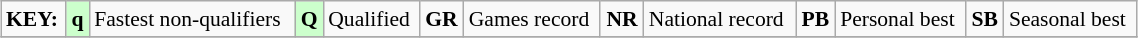<table class="wikitable" style="margin:0.5em auto; font-size:90%;position:relative;" width=60%>
<tr>
<td><strong>KEY:</strong></td>
<td bgcolor=ccffcc align=center><strong>q</strong></td>
<td>Fastest non-qualifiers</td>
<td bgcolor=ccffcc align=center><strong>Q</strong></td>
<td>Qualified</td>
<td align=center><strong>GR</strong></td>
<td>Games record</td>
<td align=center><strong>NR</strong></td>
<td>National record</td>
<td align=center><strong>PB</strong></td>
<td>Personal best</td>
<td align=center><strong>SB</strong></td>
<td>Seasonal best</td>
</tr>
<tr>
</tr>
</table>
